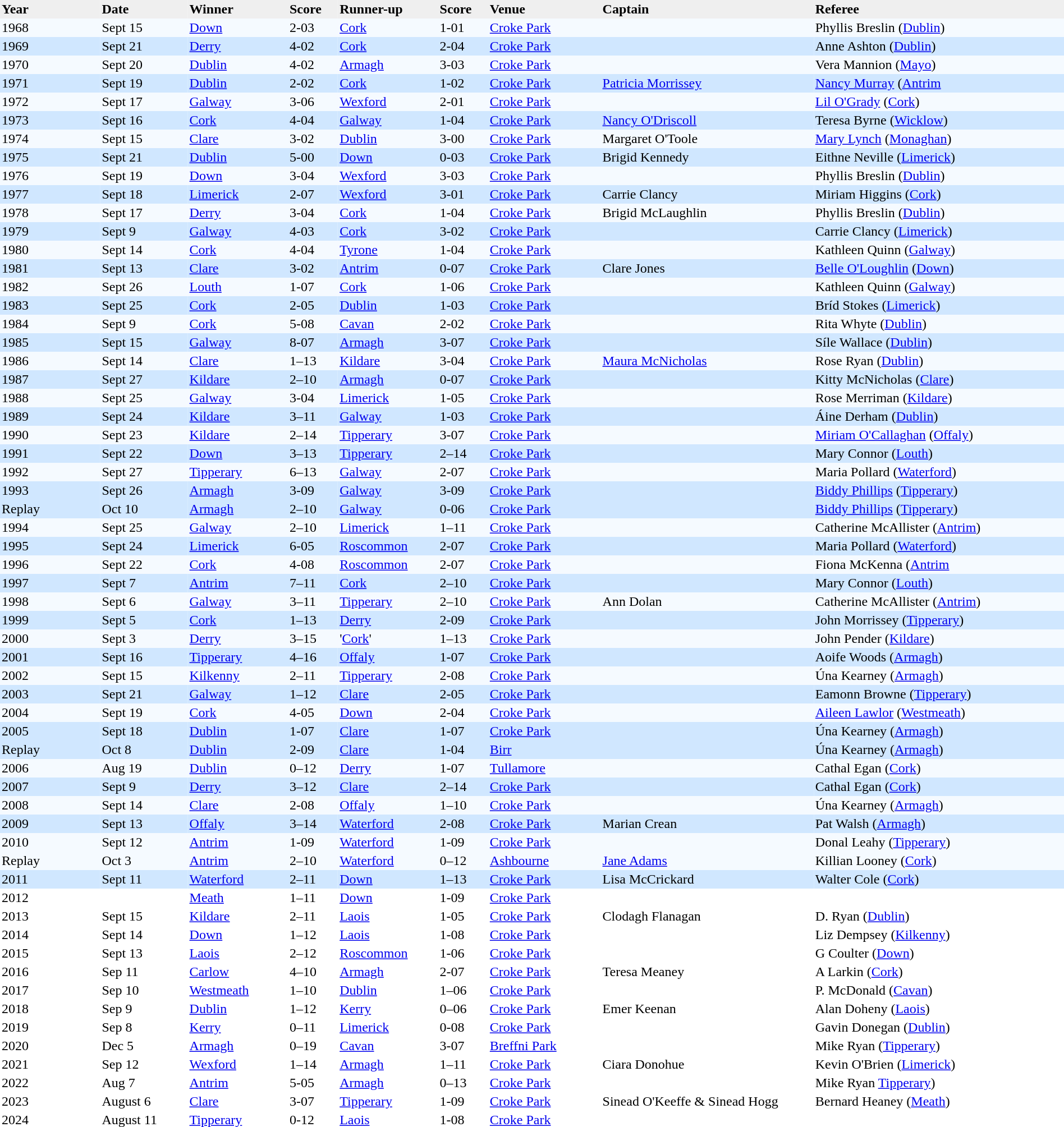<table cellpadding=2 cellspacing=4 width=100% style="border-collapse:collapse">
<tr align=left style="background:#efefef;">
<th width=8%>Year</th>
<th width=7%>Date</th>
<th width=8%>Winner</th>
<th width=4%>Score</th>
<th width=8%>Runner-up</th>
<th width=4%>Score</th>
<th width=9%>Venue</th>
<th width=17%>Captain</th>
<th width=20%>Referee</th>
</tr>
<tr bgcolor=#F5FAFF>
<td>1968</td>
<td>Sept 15</td>
<td><a href='#'>Down</a></td>
<td>2-03</td>
<td><a href='#'>Cork</a></td>
<td>1-01</td>
<td><a href='#'>Croke Park</a></td>
<td></td>
<td>Phyllis Breslin (<a href='#'>Dublin</a>)</td>
</tr>
<tr bgcolor=#D0E7FF>
<td>1969</td>
<td>Sept 21</td>
<td><a href='#'>Derry</a></td>
<td>4-02</td>
<td><a href='#'>Cork</a></td>
<td>2-04</td>
<td><a href='#'>Croke Park</a></td>
<td></td>
<td>Anne Ashton (<a href='#'>Dublin</a>)</td>
</tr>
<tr bgcolor=#F5FAFF>
<td>1970</td>
<td>Sept 20</td>
<td><a href='#'>Dublin</a></td>
<td>4-02</td>
<td><a href='#'>Armagh</a></td>
<td>3-03</td>
<td><a href='#'>Croke Park</a></td>
<td></td>
<td>Vera Mannion (<a href='#'>Mayo</a>)</td>
</tr>
<tr bgcolor=#D0E7FF>
<td>1971</td>
<td>Sept 19</td>
<td><a href='#'>Dublin</a></td>
<td>2-02</td>
<td><a href='#'>Cork</a></td>
<td>1-02</td>
<td><a href='#'>Croke Park</a></td>
<td><a href='#'>Patricia Morrissey</a></td>
<td><a href='#'>Nancy Murray</a> (<a href='#'>Antrim</a></td>
</tr>
<tr bgcolor=#F5FAFF>
<td>1972</td>
<td>Sept 17</td>
<td><a href='#'>Galway</a></td>
<td>3-06</td>
<td><a href='#'>Wexford</a></td>
<td>2-01</td>
<td><a href='#'>Croke Park</a></td>
<td></td>
<td><a href='#'>Lil O'Grady</a> (<a href='#'>Cork</a>)</td>
</tr>
<tr bgcolor=#D0E7FF>
<td>1973</td>
<td>Sept 16</td>
<td><a href='#'>Cork</a></td>
<td>4-04</td>
<td><a href='#'>Galway</a></td>
<td>1-04</td>
<td><a href='#'>Croke Park</a></td>
<td><a href='#'>Nancy O'Driscoll</a></td>
<td>Teresa Byrne (<a href='#'>Wicklow</a>)</td>
</tr>
<tr bgcolor=#F5FAFF>
<td>1974</td>
<td>Sept 15</td>
<td><a href='#'>Clare</a></td>
<td>3-02</td>
<td><a href='#'>Dublin</a></td>
<td>3-00</td>
<td><a href='#'>Croke Park</a></td>
<td>Margaret O'Toole</td>
<td><a href='#'>Mary Lynch</a> (<a href='#'>Monaghan</a>)</td>
</tr>
<tr bgcolor=#D0E7FF>
<td>1975</td>
<td>Sept 21</td>
<td><a href='#'>Dublin</a></td>
<td>5-00</td>
<td><a href='#'>Down</a></td>
<td>0-03</td>
<td><a href='#'>Croke Park</a></td>
<td>Brigid Kennedy</td>
<td>Eithne Neville (<a href='#'>Limerick</a>)</td>
</tr>
<tr bgcolor=#F5FAFF>
<td>1976</td>
<td>Sept 19</td>
<td><a href='#'>Down</a></td>
<td>3-04</td>
<td><a href='#'>Wexford</a></td>
<td>3-03</td>
<td><a href='#'>Croke Park</a></td>
<td></td>
<td>Phyllis Breslin (<a href='#'>Dublin</a>)</td>
</tr>
<tr bgcolor=#D0E7FF>
<td>1977</td>
<td>Sept 18</td>
<td><a href='#'>Limerick</a></td>
<td>2-07</td>
<td><a href='#'>Wexford</a></td>
<td>3-01</td>
<td><a href='#'>Croke Park</a></td>
<td>Carrie Clancy</td>
<td>Miriam Higgins (<a href='#'>Cork</a>)</td>
</tr>
<tr bgcolor=#F5FAFF>
<td>1978</td>
<td>Sept 17</td>
<td><a href='#'>Derry</a></td>
<td>3-04</td>
<td><a href='#'>Cork</a></td>
<td>1-04</td>
<td><a href='#'>Croke Park</a></td>
<td>Brigid McLaughlin</td>
<td>Phyllis Breslin (<a href='#'>Dublin</a>)</td>
</tr>
<tr bgcolor=#D0E7FF>
<td>1979</td>
<td>Sept 9</td>
<td><a href='#'>Galway</a></td>
<td>4-03</td>
<td><a href='#'>Cork</a></td>
<td>3-02</td>
<td><a href='#'>Croke Park</a></td>
<td></td>
<td>Carrie Clancy (<a href='#'>Limerick</a>)</td>
</tr>
<tr bgcolor=#F5FAFF>
<td>1980</td>
<td>Sept 14</td>
<td><a href='#'>Cork</a></td>
<td>4-04</td>
<td><a href='#'>Tyrone</a></td>
<td>1-04</td>
<td><a href='#'>Croke Park</a></td>
<td></td>
<td>Kathleen Quinn (<a href='#'>Galway</a>)</td>
</tr>
<tr bgcolor=#D0E7FF>
<td>1981</td>
<td>Sept 13</td>
<td><a href='#'>Clare</a></td>
<td>3-02</td>
<td><a href='#'>Antrim</a></td>
<td>0-07</td>
<td><a href='#'>Croke Park</a></td>
<td>Clare Jones</td>
<td><a href='#'>Belle O'Loughlin</a> (<a href='#'>Down</a>)</td>
</tr>
<tr bgcolor=#F5FAFF>
<td>1982</td>
<td>Sept 26</td>
<td><a href='#'>Louth</a></td>
<td>1-07</td>
<td><a href='#'>Cork</a></td>
<td>1-06</td>
<td><a href='#'>Croke Park</a></td>
<td></td>
<td>Kathleen Quinn (<a href='#'>Galway</a>)</td>
</tr>
<tr bgcolor=#D0E7FF>
<td>1983</td>
<td>Sept 25</td>
<td><a href='#'>Cork</a></td>
<td>2-05</td>
<td><a href='#'>Dublin</a></td>
<td>1-03</td>
<td><a href='#'>Croke Park</a></td>
<td></td>
<td>Bríd Stokes (<a href='#'>Limerick</a>)</td>
</tr>
<tr bgcolor=#F5FAFF>
<td>1984</td>
<td>Sept 9</td>
<td><a href='#'>Cork</a></td>
<td>5-08</td>
<td><a href='#'>Cavan</a></td>
<td>2-02</td>
<td><a href='#'>Croke Park</a></td>
<td></td>
<td>Rita Whyte (<a href='#'>Dublin</a>)</td>
</tr>
<tr bgcolor=#D0E7FF>
<td>1985</td>
<td>Sept 15</td>
<td><a href='#'>Galway</a></td>
<td>8-07</td>
<td><a href='#'>Armagh</a></td>
<td>3-07</td>
<td><a href='#'>Croke Park</a></td>
<td></td>
<td>Síle Wallace (<a href='#'>Dublin</a>)</td>
</tr>
<tr bgcolor=#F5FAFF>
<td>1986</td>
<td>Sept 14</td>
<td><a href='#'>Clare</a></td>
<td>1–13</td>
<td><a href='#'>Kildare</a></td>
<td>3-04</td>
<td><a href='#'>Croke Park</a></td>
<td><a href='#'>Maura McNicholas</a></td>
<td>Rose Ryan (<a href='#'>Dublin</a>)</td>
</tr>
<tr bgcolor=#D0E7FF>
<td>1987</td>
<td>Sept 27</td>
<td><a href='#'>Kildare</a></td>
<td>2–10</td>
<td><a href='#'>Armagh</a></td>
<td>0-07</td>
<td><a href='#'>Croke Park</a></td>
<td></td>
<td>Kitty McNicholas (<a href='#'>Clare</a>)</td>
</tr>
<tr bgcolor=#F5FAFF>
<td>1988</td>
<td>Sept 25</td>
<td><a href='#'>Galway</a></td>
<td>3-04</td>
<td><a href='#'>Limerick</a></td>
<td>1-05</td>
<td><a href='#'>Croke Park</a></td>
<td></td>
<td>Rose Merriman (<a href='#'>Kildare</a>)</td>
</tr>
<tr bgcolor=#D0E7FF>
<td>1989</td>
<td>Sept 24</td>
<td><a href='#'>Kildare</a></td>
<td>3–11</td>
<td><a href='#'>Galway</a></td>
<td>1-03</td>
<td><a href='#'>Croke Park</a></td>
<td></td>
<td>Áine Derham (<a href='#'>Dublin</a>)</td>
</tr>
<tr bgcolor=#F5FAFF>
<td>1990</td>
<td>Sept 23</td>
<td><a href='#'>Kildare</a></td>
<td>2–14</td>
<td><a href='#'>Tipperary</a></td>
<td>3-07</td>
<td><a href='#'>Croke Park</a></td>
<td></td>
<td><a href='#'>Miriam O'Callaghan</a> (<a href='#'>Offaly</a>)</td>
</tr>
<tr bgcolor=#D0E7FF>
<td>1991</td>
<td>Sept 22</td>
<td><a href='#'>Down</a></td>
<td>3–13</td>
<td><a href='#'>Tipperary</a></td>
<td>2–14</td>
<td><a href='#'>Croke Park</a></td>
<td></td>
<td>Mary Connor (<a href='#'>Louth</a>)</td>
</tr>
<tr bgcolor=#F5FAFF>
<td>1992</td>
<td>Sept 27</td>
<td><a href='#'>Tipperary</a></td>
<td>6–13</td>
<td><a href='#'>Galway</a></td>
<td>2-07</td>
<td><a href='#'>Croke Park</a></td>
<td></td>
<td>Maria Pollard (<a href='#'>Waterford</a>)</td>
</tr>
<tr bgcolor=#D0E7FF>
<td>1993</td>
<td>Sept 26</td>
<td><a href='#'>Armagh</a></td>
<td>3-09</td>
<td><a href='#'>Galway</a></td>
<td>3-09</td>
<td><a href='#'>Croke Park</a></td>
<td></td>
<td><a href='#'>Biddy Phillips</a> (<a href='#'>Tipperary</a>)</td>
</tr>
<tr bgcolor=#D0E7FF>
<td>Replay</td>
<td>Oct 10</td>
<td><a href='#'>Armagh</a></td>
<td>2–10</td>
<td><a href='#'>Galway</a></td>
<td>0-06</td>
<td><a href='#'>Croke Park</a></td>
<td></td>
<td><a href='#'>Biddy Phillips</a> (<a href='#'>Tipperary</a>)</td>
</tr>
<tr bgcolor=#F5FAFF>
<td>1994</td>
<td>Sept 25</td>
<td><a href='#'>Galway</a></td>
<td>2–10</td>
<td><a href='#'>Limerick</a></td>
<td>1–11</td>
<td><a href='#'>Croke Park</a></td>
<td></td>
<td>Catherine McAllister (<a href='#'>Antrim</a>)</td>
</tr>
<tr bgcolor=#D0E7FF>
<td>1995</td>
<td>Sept 24</td>
<td><a href='#'>Limerick</a></td>
<td>6-05</td>
<td><a href='#'>Roscommon</a></td>
<td>2-07</td>
<td><a href='#'>Croke Park</a></td>
<td></td>
<td>Maria Pollard (<a href='#'>Waterford</a>)</td>
</tr>
<tr bgcolor=#F5FAFF>
<td>1996</td>
<td>Sept 22</td>
<td><a href='#'>Cork</a></td>
<td>4-08</td>
<td><a href='#'>Roscommon</a></td>
<td>2-07</td>
<td><a href='#'>Croke Park</a></td>
<td></td>
<td>Fiona McKenna (<a href='#'>Antrim</a></td>
</tr>
<tr bgcolor=#D0E7FF>
<td>1997</td>
<td>Sept 7</td>
<td><a href='#'>Antrim</a></td>
<td>7–11</td>
<td><a href='#'>Cork</a></td>
<td>2–10</td>
<td><a href='#'>Croke Park</a></td>
<td></td>
<td>Mary Connor (<a href='#'>Louth</a>)</td>
</tr>
<tr bgcolor=#F5FAFF>
<td>1998</td>
<td>Sept 6</td>
<td><a href='#'>Galway</a></td>
<td>3–11</td>
<td><a href='#'>Tipperary</a></td>
<td>2–10</td>
<td><a href='#'>Croke Park</a></td>
<td>Ann Dolan</td>
<td>Catherine McAllister (<a href='#'>Antrim</a>)</td>
</tr>
<tr bgcolor=#D0E7FF>
<td>1999</td>
<td>Sept 5</td>
<td><a href='#'>Cork</a></td>
<td>1–13</td>
<td><a href='#'>Derry</a></td>
<td>2-09</td>
<td><a href='#'>Croke Park</a></td>
<td></td>
<td>John Morrissey (<a href='#'>Tipperary</a>)</td>
</tr>
<tr bgcolor=#F5FAFF>
<td>2000</td>
<td>Sept 3</td>
<td><a href='#'>Derry</a></td>
<td>3–15</td>
<td>'<a href='#'>Cork</a>'</td>
<td>1–13</td>
<td><a href='#'>Croke Park</a></td>
<td></td>
<td>John Pender (<a href='#'>Kildare</a>)</td>
</tr>
<tr bgcolor=#D0E7FF>
<td>2001</td>
<td>Sept 16</td>
<td><a href='#'>Tipperary</a></td>
<td>4–16</td>
<td><a href='#'>Offaly</a></td>
<td>1-07</td>
<td><a href='#'>Croke Park</a></td>
<td></td>
<td>Aoife Woods (<a href='#'>Armagh</a>)</td>
</tr>
<tr bgcolor=#F5FAFF>
<td>2002</td>
<td>Sept 15</td>
<td><a href='#'>Kilkenny</a></td>
<td>2–11</td>
<td><a href='#'>Tipperary</a></td>
<td>2-08</td>
<td><a href='#'>Croke Park</a></td>
<td></td>
<td>Úna Kearney (<a href='#'>Armagh</a>)</td>
</tr>
<tr bgcolor=#D0E7FF>
<td>2003</td>
<td>Sept 21</td>
<td><a href='#'>Galway</a></td>
<td>1–12</td>
<td><a href='#'>Clare</a></td>
<td>2-05</td>
<td><a href='#'>Croke Park</a></td>
<td></td>
<td>Eamonn Browne (<a href='#'>Tipperary</a>)</td>
</tr>
<tr bgcolor=#F5FAFF>
<td>2004</td>
<td>Sept 19</td>
<td><a href='#'>Cork</a></td>
<td>4-05</td>
<td><a href='#'>Down</a></td>
<td>2-04</td>
<td><a href='#'>Croke Park</a></td>
<td></td>
<td><a href='#'>Aileen Lawlor</a> (<a href='#'>Westmeath</a>)</td>
</tr>
<tr bgcolor=#D0E7FF>
<td>2005</td>
<td>Sept 18</td>
<td><a href='#'>Dublin</a></td>
<td>1-07</td>
<td><a href='#'>Clare</a></td>
<td>1-07</td>
<td><a href='#'>Croke Park</a></td>
<td></td>
<td>Úna Kearney (<a href='#'>Armagh</a>)</td>
</tr>
<tr bgcolor=#D0E7FF>
<td>Replay</td>
<td>Oct 8</td>
<td><a href='#'>Dublin</a></td>
<td>2-09</td>
<td><a href='#'>Clare</a></td>
<td>1-04</td>
<td><a href='#'>Birr</a></td>
<td></td>
<td>Úna Kearney (<a href='#'>Armagh</a>)</td>
</tr>
<tr bgcolor=#F5FAFF>
<td>2006</td>
<td>Aug 19</td>
<td><a href='#'>Dublin</a></td>
<td>0–12</td>
<td><a href='#'>Derry</a></td>
<td>1-07</td>
<td><a href='#'>Tullamore</a></td>
<td></td>
<td>Cathal Egan (<a href='#'>Cork</a>)</td>
</tr>
<tr bgcolor=#D0E7FF>
<td>2007</td>
<td>Sept 9</td>
<td><a href='#'>Derry</a></td>
<td>3–12</td>
<td><a href='#'>Clare</a></td>
<td>2–14</td>
<td><a href='#'>Croke Park</a></td>
<td></td>
<td>Cathal Egan (<a href='#'>Cork</a>)</td>
</tr>
<tr bgcolor=#F5FAFF>
<td>2008 </td>
<td>Sept 14</td>
<td><a href='#'>Clare</a></td>
<td>2-08</td>
<td><a href='#'>Offaly</a></td>
<td>1–10</td>
<td><a href='#'>Croke Park</a></td>
<td></td>
<td>Úna Kearney (<a href='#'>Armagh</a>)</td>
</tr>
<tr bgcolor=#D0E7FF>
<td>2009 </td>
<td>Sept 13</td>
<td><a href='#'>Offaly</a></td>
<td>3–14</td>
<td><a href='#'>Waterford</a></td>
<td>2-08</td>
<td><a href='#'>Croke Park</a></td>
<td>Marian Crean</td>
<td>Pat Walsh (<a href='#'>Armagh</a>)</td>
</tr>
<tr bgcolor=#F5FAFF>
<td>2010 </td>
<td>Sept 12</td>
<td><a href='#'>Antrim</a></td>
<td>1-09</td>
<td><a href='#'>Waterford</a></td>
<td>1-09</td>
<td><a href='#'>Croke Park</a></td>
<td></td>
<td>Donal Leahy (<a href='#'>Tipperary</a>)</td>
</tr>
<tr bgcolor=#F5FAFF>
<td>Replay </td>
<td>Oct 3</td>
<td><a href='#'>Antrim</a></td>
<td>2–10</td>
<td><a href='#'>Waterford</a></td>
<td>0–12</td>
<td><a href='#'>Ashbourne</a></td>
<td><a href='#'>Jane Adams</a></td>
<td>Killian Looney (<a href='#'>Cork</a>)</td>
</tr>
<tr bgcolor=#D0E7FF>
<td>2011 </td>
<td>Sept 11</td>
<td><a href='#'>Waterford</a></td>
<td>2–11</td>
<td><a href='#'>Down</a></td>
<td>1–13</td>
<td><a href='#'>Croke Park</a></td>
<td>Lisa McCrickard</td>
<td>Walter Cole (<a href='#'>Cork</a>)</td>
</tr>
<tr>
<td>2012</td>
<td></td>
<td><a href='#'>Meath</a></td>
<td>1–11</td>
<td><a href='#'>Down</a></td>
<td>1-09</td>
<td><a href='#'>Croke Park</a></td>
<td></td>
<td></td>
</tr>
<tr>
<td>2013</td>
<td>Sept 15</td>
<td><a href='#'>Kildare</a></td>
<td>2–11</td>
<td><a href='#'>Laois</a></td>
<td>1-05</td>
<td><a href='#'>Croke Park</a></td>
<td>Clodagh Flanagan</td>
<td>D. Ryan (<a href='#'>Dublin</a>)</td>
</tr>
<tr>
<td>2014</td>
<td>Sept 14</td>
<td><a href='#'>Down</a></td>
<td>1–12</td>
<td><a href='#'>Laois</a></td>
<td>1-08</td>
<td><a href='#'>Croke Park</a></td>
<td></td>
<td>Liz Dempsey (<a href='#'>Kilkenny</a>)</td>
</tr>
<tr>
<td>2015</td>
<td>Sept 13</td>
<td><a href='#'>Laois</a></td>
<td>2–12</td>
<td><a href='#'>Roscommon</a></td>
<td>1-06</td>
<td><a href='#'>Croke Park</a></td>
<td></td>
<td>G Coulter (<a href='#'>Down</a>)</td>
</tr>
<tr>
<td>2016</td>
<td>Sep 11</td>
<td><a href='#'>Carlow</a></td>
<td>4–10</td>
<td><a href='#'>Armagh</a></td>
<td>2-07</td>
<td><a href='#'>Croke Park</a></td>
<td>Teresa Meaney</td>
<td>A Larkin (<a href='#'>Cork</a>)</td>
</tr>
<tr>
<td>2017</td>
<td>Sep 10</td>
<td><a href='#'>Westmeath</a></td>
<td>1–10</td>
<td><a href='#'>Dublin</a></td>
<td>1–06</td>
<td><a href='#'>Croke Park</a></td>
<td></td>
<td>P. McDonald (<a href='#'>Cavan</a>)</td>
</tr>
<tr>
<td>2018</td>
<td>Sep 9</td>
<td><a href='#'>Dublin</a></td>
<td>1–12</td>
<td><a href='#'>Kerry</a></td>
<td>0–06</td>
<td><a href='#'>Croke Park</a></td>
<td>Emer Keenan</td>
<td>Alan Doheny (<a href='#'>Laois</a>)</td>
</tr>
<tr>
<td>2019</td>
<td>Sep 8</td>
<td><a href='#'>Kerry</a></td>
<td>0–11</td>
<td><a href='#'>Limerick</a></td>
<td>0-08</td>
<td><a href='#'>Croke Park</a></td>
<td></td>
<td>Gavin Donegan (<a href='#'>Dublin</a>)</td>
</tr>
<tr>
<td>2020</td>
<td>Dec 5</td>
<td><a href='#'>Armagh</a></td>
<td>0–19</td>
<td><a href='#'>Cavan</a></td>
<td>3-07</td>
<td><a href='#'>Breffni Park</a></td>
<td></td>
<td>Mike Ryan (<a href='#'>Tipperary</a>)</td>
</tr>
<tr>
<td>2021</td>
<td>Sep 12</td>
<td><a href='#'>Wexford</a></td>
<td>1–14</td>
<td><a href='#'>Armagh</a></td>
<td>1–11</td>
<td><a href='#'>Croke Park</a></td>
<td>Ciara Donohue</td>
<td>Kevin O'Brien (<a href='#'>Limerick</a>)</td>
</tr>
<tr>
<td>2022</td>
<td>Aug 7</td>
<td><a href='#'>Antrim</a></td>
<td>5-05</td>
<td><a href='#'>Armagh</a></td>
<td>0–13</td>
<td><a href='#'>Croke Park</a></td>
<td></td>
<td>Mike Ryan <a href='#'>Tipperary</a>)</td>
</tr>
<tr>
<td>2023</td>
<td>August 6</td>
<td><a href='#'>Clare</a></td>
<td>3-07</td>
<td><a href='#'>Tipperary</a></td>
<td>1-09</td>
<td><a href='#'>Croke Park</a></td>
<td>Sinead O'Keeffe & Sinead Hogg</td>
<td>Bernard Heaney (<a href='#'>Meath</a>)</td>
</tr>
<tr>
<td>2024</td>
<td>August 11</td>
<td><a href='#'>Tipperary</a></td>
<td>0-12</td>
<td><a href='#'>Laois</a></td>
<td>1-08</td>
<td><a href='#'>Croke Park</a></td>
<td></td>
<td></td>
</tr>
</table>
